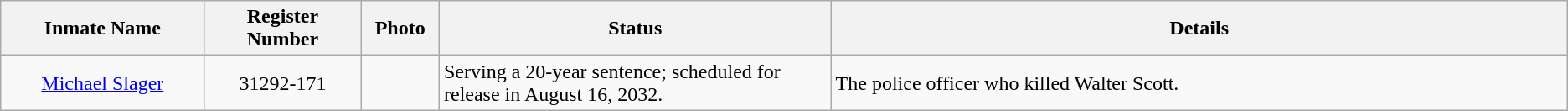<table class="wikitable sortable">
<tr>
<th width="13%">Inmate Name</th>
<th width="10%">Register Number</th>
<th width="5%">Photo</th>
<th width="25%">Status</th>
<th width="52%">Details</th>
</tr>
<tr>
<td align="center"><a href='#'>Michael Slager</a></td>
<td align="center">31292-171</td>
<td></td>
<td>Serving a 20-year sentence; scheduled for release in August 16, 2032.</td>
<td>The police officer who killed Walter Scott.</td>
</tr>
</table>
